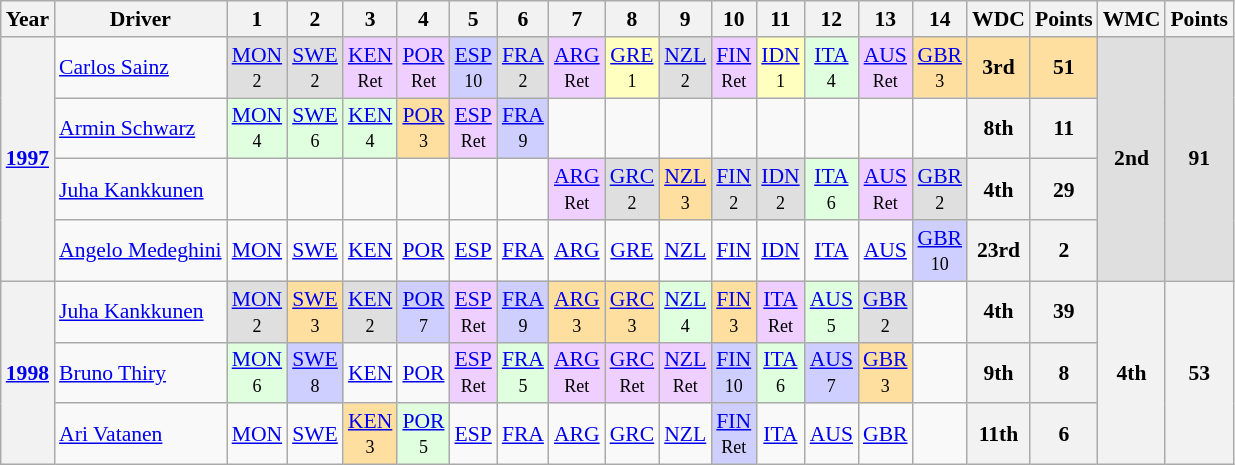<table class="wikitable" style="text-align:center; font-size:90%">
<tr>
<th>Year</th>
<th>Driver</th>
<th>1</th>
<th>2</th>
<th>3</th>
<th>4</th>
<th>5</th>
<th>6</th>
<th>7</th>
<th>8</th>
<th>9</th>
<th>10</th>
<th>11</th>
<th>12</th>
<th>13</th>
<th>14</th>
<th>WDC</th>
<th>Points</th>
<th>WMC</th>
<th>Points</th>
</tr>
<tr>
<th rowspan="4"><a href='#'>1997</a></th>
<td align=left> <a href='#'>Carlos Sainz</a></td>
<td style="background:#DFDFDF;"><a href='#'>MON</a><br><small>2</small></td>
<td style="background:#DFDFDF;"><a href='#'>SWE</a><br><small>2</small></td>
<td style="background:#EFCFFF;"><a href='#'>KEN</a><br><small>Ret</small></td>
<td style="background:#EFCFFF;"><a href='#'>POR</a><br><small>Ret</small></td>
<td style="background:#CFCFFF;"><a href='#'>ESP</a><br><small>10</small></td>
<td style="background:#DFDFDF;"><a href='#'>FRA</a><br><small>2</small></td>
<td style="background:#EFCFFF;"><a href='#'>ARG</a><br><small>Ret</small></td>
<td style="background:#FFFFBF;"><a href='#'>GRE</a><br><small>1</small></td>
<td style="background:#DFDFDF;"><a href='#'>NZL</a><br><small>2</small></td>
<td style="background:#EFCFFF;"><a href='#'>FIN</a><br><small>Ret</small></td>
<td style="background:#FFFFBF;"><a href='#'>IDN</a><br><small>1</small></td>
<td style="background:#DFFFDF;"><a href='#'>ITA</a><br><small>4</small></td>
<td style="background:#EFCFFF;"><a href='#'>AUS</a><br><small>Ret</small></td>
<td style="background:#FFDF9F;"><a href='#'>GBR</a><br><small>3</small></td>
<td style="background:#FFDF9F;"><strong>3rd</strong></td>
<td style="background:#FFDF9F;"><strong>51</strong></td>
<td rowspan="4"  style="background:#DFDFDF;"><strong>2nd</strong></td>
<td rowspan="4"  style="background:#DFDFDF;"><strong>91</strong></td>
</tr>
<tr>
<td align=left> <a href='#'>Armin Schwarz</a></td>
<td style="background:#DFFFDF;"><a href='#'>MON</a><br><small>4</small></td>
<td style="background:#DFFFDF;"><a href='#'>SWE</a><br><small>6</small></td>
<td style="background:#DFFFDF;"><a href='#'>KEN</a><br><small>4</small></td>
<td style="background:#FFDF9F;"><a href='#'>POR</a><br><small>3</small></td>
<td style="background:#EFCFFF;"><a href='#'>ESP</a><br><small>Ret</small></td>
<td style="background:#CFCFFF;"><a href='#'>FRA</a><br><small>9</small></td>
<td></td>
<td></td>
<td></td>
<td></td>
<td></td>
<td></td>
<td></td>
<td></td>
<th>8th</th>
<th>11</th>
</tr>
<tr>
<td align=left> <a href='#'>Juha Kankkunen</a></td>
<td></td>
<td></td>
<td></td>
<td></td>
<td></td>
<td></td>
<td style="background:#EFCFFF;"><a href='#'>ARG</a><br><small>Ret</small></td>
<td style="background:#DFDFDF;"><a href='#'>GRC</a><br><small>2</small></td>
<td style="background:#FFDF9F;"><a href='#'>NZL</a><br><small>3</small></td>
<td style="background:#DFDFDF;"><a href='#'>FIN</a><br><small>2</small></td>
<td style="background:#DFDFDF;"><a href='#'>IDN</a><br><small>2</small></td>
<td style="background:#DFFFDF;"><a href='#'>ITA</a><br><small>6</small></td>
<td style="background:#EFCFFF;"><a href='#'>AUS</a><br><small>Ret</small></td>
<td style="background:#DFDFDF;"><a href='#'>GBR</a><br><small>2</small></td>
<th>4th</th>
<th>29</th>
</tr>
<tr>
<td align=left> <a href='#'>Angelo Medeghini</a></td>
<td><a href='#'>MON</a></td>
<td><a href='#'>SWE</a></td>
<td><a href='#'>KEN</a></td>
<td><a href='#'>POR</a></td>
<td><a href='#'>ESP</a></td>
<td><a href='#'>FRA</a></td>
<td><a href='#'>ARG</a></td>
<td><a href='#'>GRE</a></td>
<td><a href='#'>NZL</a></td>
<td><a href='#'>FIN</a></td>
<td><a href='#'>IDN</a></td>
<td><a href='#'>ITA</a></td>
<td><a href='#'>AUS</a></td>
<td style="background:#CFCFFF;"><a href='#'>GBR</a><br><small>10</small></td>
<th>23rd</th>
<th>2</th>
</tr>
<tr>
<th rowspan="4"><a href='#'>1998</a></th>
<td align=left> <a href='#'>Juha Kankkunen</a></td>
<td style="background:#DFDFDF;"><a href='#'>MON</a><br><small>2</small></td>
<td style="background:#FFDF9F;"><a href='#'>SWE</a><br><small>3</small></td>
<td style="background:#DFDFDF;"><a href='#'>KEN</a><br><small>2</small></td>
<td style="background:#CFCFFF;"><a href='#'>POR</a><br><small>7</small></td>
<td style="background:#EFCFFF;"><a href='#'>ESP</a><br><small>Ret</small></td>
<td style="background:#CFCFFF;"><a href='#'>FRA</a><br><small>9</small></td>
<td style="background:#FFDF9F;"><a href='#'>ARG</a><br><small>3</small></td>
<td style="background:#FFDF9F;"><a href='#'>GRC</a><br><small>3</small></td>
<td style="background:#DFFFDF;"><a href='#'>NZL</a><br><small>4</small></td>
<td style="background:#FFDF9F;"><a href='#'>FIN</a><br><small>3</small></td>
<td style="background:#EFCFFF;"><a href='#'>ITA</a><br><small>Ret</small></td>
<td style="background:#DFFFDF;"><a href='#'>AUS</a><br><small>5</small></td>
<td style="background:#DFDFDF;"><a href='#'>GBR</a><br><small>2</small></td>
<td></td>
<th>4th</th>
<th>39</th>
<th rowspan="4">4th</th>
<th rowspan="4">53</th>
</tr>
<tr>
<td align=left> <a href='#'>Bruno Thiry</a></td>
<td style="background:#DFFFDF;"><a href='#'>MON</a><br><small>6</small></td>
<td style="background:#CFCFFF;"><a href='#'>SWE</a><br><small>8</small></td>
<td><a href='#'>KEN</a></td>
<td><a href='#'>POR</a></td>
<td style="background:#EFCFFF;"><a href='#'>ESP</a><br><small>Ret</small></td>
<td style="background:#DFFFDF;"><a href='#'>FRA</a><br><small>5</small></td>
<td style="background:#EFCFFF;"><a href='#'>ARG</a><br><small>Ret</small></td>
<td style="background:#EFCFFF;"><a href='#'>GRC</a><br><small>Ret</small></td>
<td style="background:#EFCFFF;"><a href='#'>NZL</a><br><small>Ret</small></td>
<td style="background:#CFCFFF;"><a href='#'>FIN</a><br><small>10</small></td>
<td style="background:#DFFFDF;"><a href='#'>ITA</a><br><small>6</small></td>
<td style="background:#CFCFFF;"><a href='#'>AUS</a><br><small>7</small></td>
<td style="background:#FFDF9F;"><a href='#'>GBR</a><br><small>3</small></td>
<td></td>
<th>9th</th>
<th>8</th>
</tr>
<tr>
<td align=left> <a href='#'>Ari Vatanen</a></td>
<td><a href='#'>MON</a></td>
<td><a href='#'>SWE</a></td>
<td style="background:#FFDF9F;"><a href='#'>KEN</a><br><small>3</small></td>
<td style="background:#DFFFDF;"><a href='#'>POR</a><br><small>5</small></td>
<td><a href='#'>ESP</a></td>
<td><a href='#'>FRA</a></td>
<td><a href='#'>ARG</a></td>
<td><a href='#'>GRC</a></td>
<td><a href='#'>NZL</a></td>
<td style="background:#CFCFFF;"><a href='#'>FIN</a><br><small>Ret</small></td>
<td><a href='#'>ITA</a></td>
<td><a href='#'>AUS</a></td>
<td><a href='#'>GBR</a></td>
<td></td>
<th>11th</th>
<th>6</th>
</tr>
</table>
